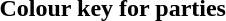<table class="toccolours">
<tr>
<th>Colour key for parties</th>
</tr>
<tr>
<td><br>
</td>
</tr>
</table>
